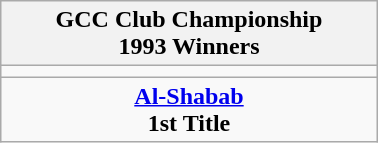<table class="wikitable" style="text-align: center; margin: 0 auto; width: 20%">
<tr>
<th>GCC Club Championship <br>1993 Winners</th>
</tr>
<tr>
<td></td>
</tr>
<tr>
<td><strong><a href='#'>Al-Shabab</a></strong><br><strong>1st Title</strong></td>
</tr>
</table>
